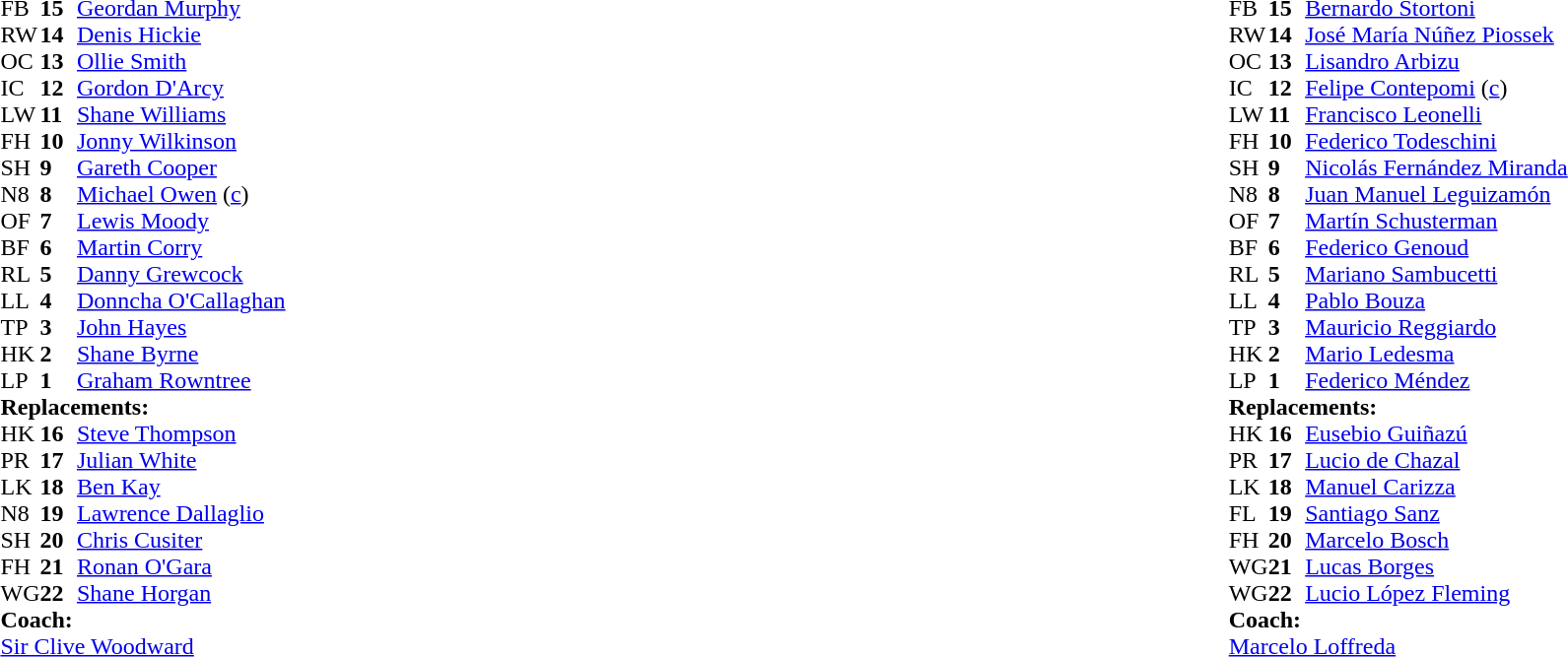<table style="width:100%">
<tr>
<td style="vertical-align:top;width:50%"><br><table cellspacing="0" cellpadding="0">
<tr>
<th width="25"></th>
<th width="25"></th>
</tr>
<tr>
<td>FB</td>
<td><strong>15</strong></td>
<td> <a href='#'>Geordan Murphy</a></td>
</tr>
<tr>
<td>RW</td>
<td><strong>14</strong></td>
<td> <a href='#'>Denis Hickie</a></td>
</tr>
<tr>
<td>OC</td>
<td><strong>13</strong></td>
<td> <a href='#'>Ollie Smith</a></td>
</tr>
<tr>
<td>IC</td>
<td><strong>12</strong></td>
<td> <a href='#'>Gordon D'Arcy</a></td>
</tr>
<tr>
<td>LW</td>
<td><strong>11</strong></td>
<td> <a href='#'>Shane Williams</a></td>
</tr>
<tr>
<td>FH</td>
<td><strong>10</strong></td>
<td> <a href='#'>Jonny Wilkinson</a></td>
</tr>
<tr>
<td>SH</td>
<td><strong>9</strong></td>
<td> <a href='#'>Gareth Cooper</a></td>
</tr>
<tr>
<td>N8</td>
<td><strong>8</strong></td>
<td> <a href='#'>Michael Owen</a> (<a href='#'>c</a>)</td>
</tr>
<tr>
<td>OF</td>
<td><strong>7</strong></td>
<td> <a href='#'>Lewis Moody</a></td>
</tr>
<tr>
<td>BF</td>
<td><strong>6</strong></td>
<td> <a href='#'>Martin Corry</a></td>
</tr>
<tr>
<td>RL</td>
<td><strong>5</strong></td>
<td> <a href='#'>Danny Grewcock</a></td>
</tr>
<tr>
<td>LL</td>
<td><strong>4</strong></td>
<td> <a href='#'>Donncha O'Callaghan</a></td>
</tr>
<tr>
<td>TP</td>
<td><strong>3</strong></td>
<td> <a href='#'>John Hayes</a></td>
</tr>
<tr>
<td>HK</td>
<td><strong>2</strong></td>
<td> <a href='#'>Shane Byrne</a></td>
</tr>
<tr>
<td>LP</td>
<td><strong>1</strong></td>
<td> <a href='#'>Graham Rowntree</a></td>
</tr>
<tr>
<td colspan=3><strong>Replacements:</strong></td>
</tr>
<tr>
<td>HK</td>
<td><strong>16</strong></td>
<td> <a href='#'>Steve Thompson</a></td>
</tr>
<tr>
<td>PR</td>
<td><strong>17</strong></td>
<td> <a href='#'>Julian White</a></td>
</tr>
<tr>
<td>LK</td>
<td><strong>18</strong></td>
<td> <a href='#'>Ben Kay</a></td>
</tr>
<tr>
<td>N8</td>
<td><strong>19</strong></td>
<td> <a href='#'>Lawrence Dallaglio</a></td>
</tr>
<tr>
<td>SH</td>
<td><strong>20</strong></td>
<td> <a href='#'>Chris Cusiter</a></td>
</tr>
<tr>
<td>FH</td>
<td><strong>21</strong></td>
<td> <a href='#'>Ronan O'Gara</a></td>
</tr>
<tr>
<td>WG</td>
<td><strong>22</strong></td>
<td> <a href='#'>Shane Horgan</a></td>
</tr>
<tr>
<td colspan=3><strong>Coach:</strong></td>
</tr>
<tr>
<td colspan="4"> <a href='#'>Sir Clive Woodward</a></td>
</tr>
</table>
</td>
<td style="vertical-align:top"></td>
<td style="vertical-align:top;width:50%"><br><table cellspacing="0" cellpadding="0" style="margin:auto">
<tr>
<th width="25"></th>
<th width="25"></th>
</tr>
<tr>
<td>FB</td>
<td><strong>15</strong></td>
<td><a href='#'>Bernardo Stortoni</a></td>
</tr>
<tr>
<td>RW</td>
<td><strong>14</strong></td>
<td><a href='#'>José María Núñez Piossek</a></td>
</tr>
<tr>
<td>OC</td>
<td><strong>13</strong></td>
<td><a href='#'>Lisandro Arbizu</a></td>
</tr>
<tr>
<td>IC</td>
<td><strong>12</strong></td>
<td><a href='#'>Felipe Contepomi</a> (<a href='#'>c</a>)</td>
</tr>
<tr>
<td>LW</td>
<td><strong>11</strong></td>
<td><a href='#'>Francisco Leonelli</a></td>
</tr>
<tr>
<td>FH</td>
<td><strong>10</strong></td>
<td><a href='#'>Federico Todeschini</a></td>
</tr>
<tr>
<td>SH</td>
<td><strong>9</strong></td>
<td><a href='#'>Nicolás Fernández Miranda</a></td>
</tr>
<tr>
<td>N8</td>
<td><strong>8</strong></td>
<td><a href='#'>Juan Manuel Leguizamón</a></td>
</tr>
<tr>
<td>OF</td>
<td><strong>7</strong></td>
<td><a href='#'>Martín Schusterman</a></td>
</tr>
<tr>
<td>BF</td>
<td><strong>6</strong></td>
<td><a href='#'>Federico Genoud</a></td>
</tr>
<tr>
<td>RL</td>
<td><strong>5</strong></td>
<td><a href='#'>Mariano Sambucetti</a></td>
</tr>
<tr>
<td>LL</td>
<td><strong>4</strong></td>
<td><a href='#'>Pablo Bouza</a></td>
</tr>
<tr>
<td>TP</td>
<td><strong>3</strong></td>
<td><a href='#'>Mauricio Reggiardo</a></td>
</tr>
<tr>
<td>HK</td>
<td><strong>2</strong></td>
<td><a href='#'>Mario Ledesma</a></td>
</tr>
<tr>
<td>LP</td>
<td><strong>1</strong></td>
<td><a href='#'>Federico Méndez</a></td>
</tr>
<tr>
<td colspan=3><strong>Replacements:</strong></td>
</tr>
<tr>
<td>HK</td>
<td><strong>16</strong></td>
<td><a href='#'>Eusebio Guiñazú</a></td>
</tr>
<tr>
<td>PR</td>
<td><strong>17</strong></td>
<td><a href='#'>Lucio de Chazal</a></td>
</tr>
<tr>
<td>LK</td>
<td><strong>18</strong></td>
<td><a href='#'>Manuel Carizza</a></td>
</tr>
<tr>
<td>FL</td>
<td><strong>19</strong></td>
<td><a href='#'>Santiago Sanz</a></td>
</tr>
<tr>
<td>FH</td>
<td><strong>20</strong></td>
<td><a href='#'>Marcelo Bosch</a></td>
</tr>
<tr>
<td>WG</td>
<td><strong>21</strong></td>
<td><a href='#'>Lucas Borges</a></td>
</tr>
<tr>
<td>WG</td>
<td><strong>22</strong></td>
<td><a href='#'>Lucio López Fleming</a></td>
</tr>
<tr>
<td colspan=3><strong>Coach:</strong></td>
</tr>
<tr>
<td colspan="4"> <a href='#'>Marcelo Loffreda</a></td>
</tr>
</table>
</td>
</tr>
</table>
